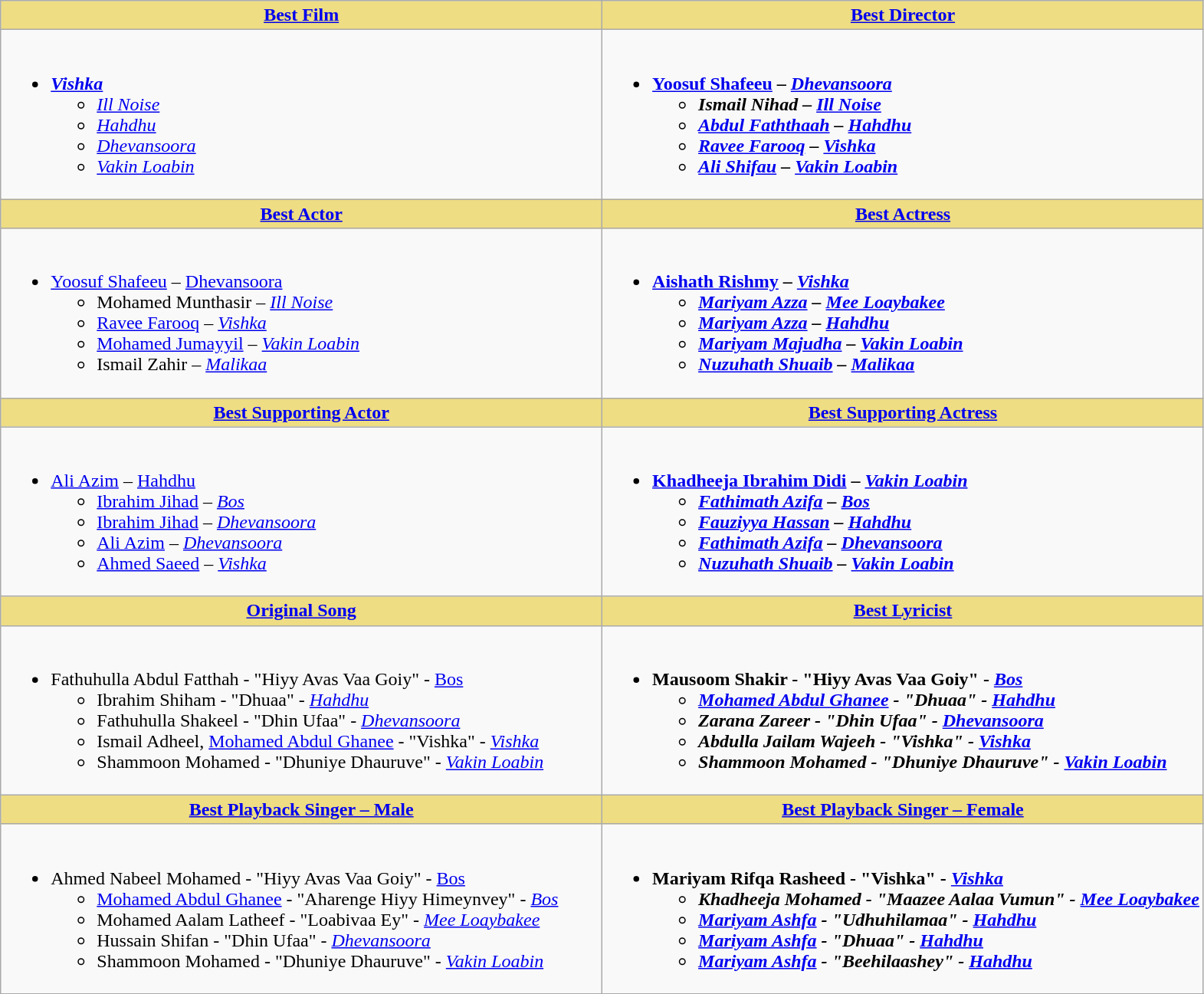<table class="wikitable">
<tr>
<th style="background:#EEDD82; width:50%;"><a href='#'>Best Film</a></th>
<th style="background:#EEDD82; width:50%;"><a href='#'>Best Director</a></th>
</tr>
<tr>
<td valign="top"><br><ul><li><strong><em><a href='#'>Vishka</a></em></strong><ul><li><em><a href='#'>Ill Noise</a></em></li><li><em><a href='#'>Hahdhu</a></em></li><li><em><a href='#'>Dhevansoora</a></em></li><li><em><a href='#'>Vakin Loabin</a></em></li></ul></li></ul></td>
<td valign="top"><br><ul><li><strong><a href='#'>Yoosuf Shafeeu</a> – <em><a href='#'>Dhevansoora</a><strong><em><ul><li>Ismail Nihad – </em><a href='#'>Ill Noise</a><em></li><li><a href='#'>Abdul Faththaah</a> – </em><a href='#'>Hahdhu</a><em></li><li><a href='#'>Ravee Farooq</a> – </em><a href='#'>Vishka</a><em></li><li><a href='#'>Ali Shifau</a> – </em><a href='#'>Vakin Loabin</a><em></li></ul></li></ul></td>
</tr>
<tr>
<th style="background:#EEDD82;"><a href='#'>Best Actor</a></th>
<th style="background:#EEDD82;"><a href='#'>Best Actress</a></th>
</tr>
<tr>
<td valign="top"><br><ul><li></strong><a href='#'>Yoosuf Shafeeu</a> – </em><a href='#'>Dhevansoora</a></em></strong><ul><li>Mohamed Munthasir – <em><a href='#'>Ill Noise</a></em></li><li><a href='#'>Ravee Farooq</a> – <em><a href='#'>Vishka</a></em></li><li><a href='#'>Mohamed Jumayyil</a> – <em><a href='#'>Vakin Loabin</a></em></li><li>Ismail Zahir – <em><a href='#'>Malikaa</a></em></li></ul></li></ul></td>
<td valign="top"><br><ul><li><strong><a href='#'>Aishath Rishmy</a> – <em><a href='#'>Vishka</a><strong><em><ul><li><a href='#'>Mariyam Azza</a> – </em><a href='#'>Mee Loaybakee</a><em></li><li><a href='#'>Mariyam Azza</a> – </em><a href='#'>Hahdhu</a><em></li><li><a href='#'>Mariyam Majudha</a> – </em><a href='#'>Vakin Loabin</a><em></li><li><a href='#'>Nuzuhath Shuaib</a> – </em><a href='#'>Malikaa</a><em></li></ul></li></ul></td>
</tr>
<tr>
<th style="background:#EEDD82;"><a href='#'>Best Supporting Actor</a></th>
<th style="background:#EEDD82;"><a href='#'>Best Supporting Actress</a></th>
</tr>
<tr>
<td valign="top"><br><ul><li></strong><a href='#'>Ali Azim</a> – </em><a href='#'>Hahdhu</a></em></strong><ul><li><a href='#'>Ibrahim Jihad</a> – <em><a href='#'>Bos</a></em></li><li><a href='#'>Ibrahim Jihad</a> – <em><a href='#'>Dhevansoora</a></em></li><li><a href='#'>Ali Azim</a> – <em><a href='#'>Dhevansoora</a></em></li><li><a href='#'>Ahmed Saeed</a> – <em><a href='#'>Vishka</a></em></li></ul></li></ul></td>
<td valign="top"><br><ul><li><strong><a href='#'>Khadheeja Ibrahim Didi</a> – <em><a href='#'>Vakin Loabin</a><strong><em><ul><li><a href='#'>Fathimath Azifa</a> – </em><a href='#'>Bos</a><em></li><li><a href='#'>Fauziyya Hassan</a> – </em><a href='#'>Hahdhu</a><em></li><li><a href='#'>Fathimath Azifa</a> – </em><a href='#'>Dhevansoora</a><em></li><li><a href='#'>Nuzuhath Shuaib</a> – </em><a href='#'>Vakin Loabin</a><em></li></ul></li></ul></td>
</tr>
<tr>
<th style="background:#EEDD82;"><a href='#'>Original Song</a></th>
<th style="background:#EEDD82;"><a href='#'>Best Lyricist</a></th>
</tr>
<tr>
<td valign="top"><br><ul><li></strong>Fathuhulla Abdul Fatthah - "Hiyy Avas Vaa Goiy" - </em><a href='#'>Bos</a></em></strong><ul><li>Ibrahim Shiham - "Dhuaa" - <em><a href='#'>Hahdhu</a></em></li><li>Fathuhulla Shakeel - "Dhin Ufaa" - <em><a href='#'>Dhevansoora</a></em></li><li>Ismail Adheel, <a href='#'>Mohamed Abdul Ghanee</a> - "Vishka" - <em><a href='#'>Vishka</a></em></li><li>Shammoon Mohamed - "Dhuniye Dhauruve" - <em><a href='#'>Vakin Loabin</a></em></li></ul></li></ul></td>
<td valign="top"><br><ul><li><strong>Mausoom Shakir - "Hiyy Avas Vaa Goiy" - <em><a href='#'>Bos</a><strong><em><ul><li><a href='#'>Mohamed Abdul Ghanee</a> - "Dhuaa" - </em><a href='#'>Hahdhu</a><em></li><li>Zarana Zareer - "Dhin Ufaa" - </em><a href='#'>Dhevansoora</a><em></li><li>Abdulla Jailam Wajeeh - "Vishka" - </em><a href='#'>Vishka</a><em></li><li>Shammoon Mohamed - "Dhuniye Dhauruve" - </em><a href='#'>Vakin Loabin</a><em></li></ul></li></ul></td>
</tr>
<tr>
<th style="background:#EEDD82;"><a href='#'>Best Playback Singer – Male</a></th>
<th style="background:#EEDD82;"><a href='#'>Best Playback Singer – Female</a></th>
</tr>
<tr>
<td valign="top"><br><ul><li></strong>Ahmed Nabeel Mohamed - "Hiyy Avas Vaa Goiy" - </em><a href='#'>Bos</a></em></strong><ul><li><a href='#'>Mohamed Abdul Ghanee</a> - "Aharenge Hiyy Himeynvey" - <em><a href='#'>Bos</a></em></li><li>Mohamed Aalam Latheef - "Loabivaa Ey" - <em><a href='#'>Mee Loaybakee</a></em></li><li>Hussain Shifan - "Dhin Ufaa" - <em><a href='#'>Dhevansoora</a></em></li><li>Shammoon Mohamed - "Dhuniye Dhauruve" - <em><a href='#'>Vakin Loabin</a></em></li></ul></li></ul></td>
<td valign="top"><br><ul><li><strong>Mariyam Rifqa Rasheed - "Vishka" - <em><a href='#'>Vishka</a><strong><em><ul><li>Khadheeja Mohamed - "Maazee Aalaa Vumun" - </em><a href='#'>Mee Loaybakee</a><em></li><li><a href='#'>Mariyam Ashfa</a> - "Udhuhilamaa" - </em><a href='#'>Hahdhu</a><em></li><li><a href='#'>Mariyam Ashfa</a> - "Dhuaa" - </em><a href='#'>Hahdhu</a><em></li><li><a href='#'>Mariyam Ashfa</a> - "Beehilaashey" - </em><a href='#'>Hahdhu</a><em></li></ul></li></ul></td>
</tr>
<tr>
</tr>
</table>
